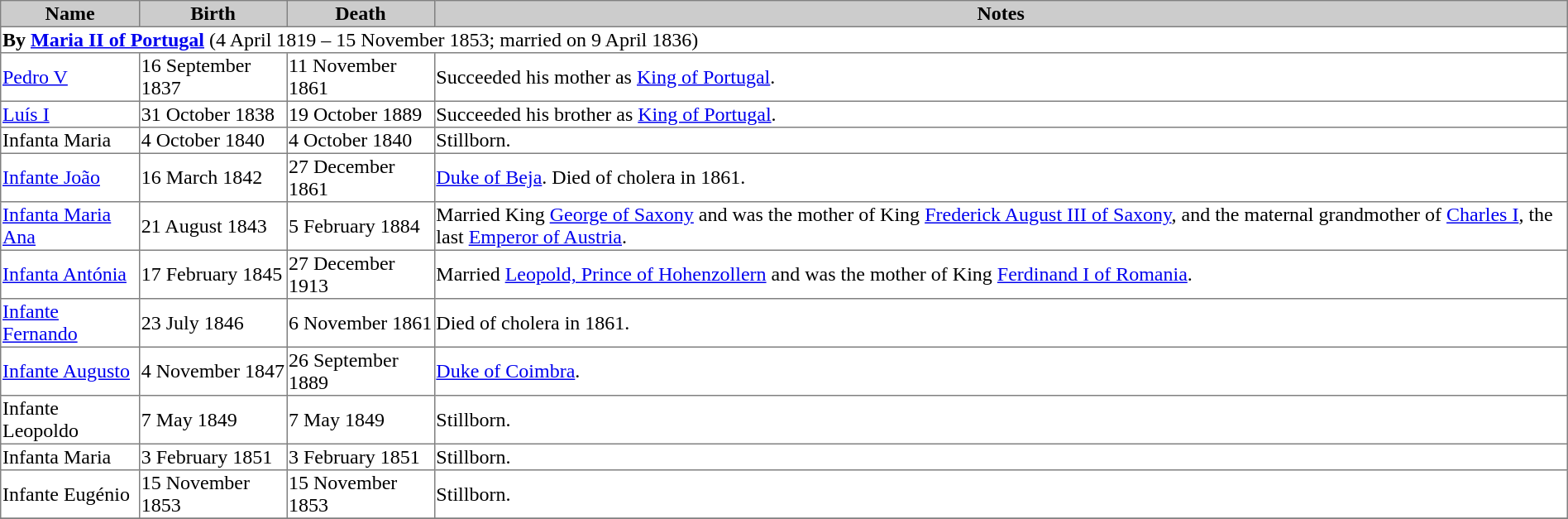<table border=1 style="border-collapse: collapse;">
<tr bgcolor=cccccc>
<th>Name</th>
<th>Birth</th>
<th>Death</th>
<th>Notes</th>
</tr>
<tr>
<td colspan=4><strong>By <a href='#'>Maria II of Portugal</a></strong> (4 April 1819 – 15 November 1853; married on 9 April 1836)</td>
</tr>
<tr>
<td><a href='#'>Pedro V</a></td>
<td>16 September 1837</td>
<td>11 November 1861</td>
<td>Succeeded his mother as <a href='#'>King of Portugal</a>.</td>
</tr>
<tr>
<td><a href='#'>Luís I</a></td>
<td>31 October 1838</td>
<td>19 October 1889</td>
<td>Succeeded his brother as <a href='#'>King of Portugal</a>.</td>
</tr>
<tr>
<td>Infanta Maria</td>
<td>4 October 1840</td>
<td>4 October 1840</td>
<td>Stillborn.</td>
</tr>
<tr>
<td><a href='#'>Infante João</a></td>
<td>16 March 1842</td>
<td>27 December 1861</td>
<td><a href='#'>Duke of Beja</a>. Died of cholera in 1861.</td>
</tr>
<tr>
<td><a href='#'>Infanta Maria Ana</a></td>
<td>21 August 1843</td>
<td>5 February 1884</td>
<td>Married King <a href='#'>George of Saxony</a> and was the mother of King <a href='#'>Frederick August III of Saxony</a>, and the maternal grandmother of <a href='#'>Charles I</a>, the last <a href='#'>Emperor of Austria</a>.</td>
</tr>
<tr>
<td><a href='#'>Infanta Antónia</a></td>
<td>17 February 1845</td>
<td>27 December 1913</td>
<td>Married <a href='#'>Leopold, Prince of Hohenzollern</a> and was the mother of King <a href='#'>Ferdinand I of Romania</a>.</td>
</tr>
<tr>
<td><a href='#'>Infante Fernando</a></td>
<td>23 July 1846</td>
<td>6 November 1861</td>
<td>Died of cholera in 1861.</td>
</tr>
<tr>
<td><a href='#'>Infante Augusto</a></td>
<td>4 November 1847</td>
<td>26 September 1889</td>
<td><a href='#'>Duke of Coimbra</a>.</td>
</tr>
<tr>
<td>Infante Leopoldo</td>
<td>7 May 1849</td>
<td>7 May 1849</td>
<td>Stillborn.</td>
</tr>
<tr>
<td>Infanta Maria</td>
<td>3 February 1851</td>
<td>3 February 1851</td>
<td>Stillborn.</td>
</tr>
<tr>
<td>Infante Eugénio</td>
<td>15 November 1853</td>
<td>15 November 1853</td>
<td>Stillborn.</td>
</tr>
<tr>
</tr>
</table>
